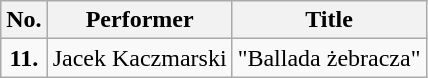<table class="wikitable">
<tr>
<th>No.</th>
<th>Performer</th>
<th>Title</th>
</tr>
<tr>
<td style="text-align:center"><strong>11.</strong></td>
<td style="text-align:center">Jacek Kaczmarski</td>
<td>"Ballada żebracza"</td>
</tr>
</table>
